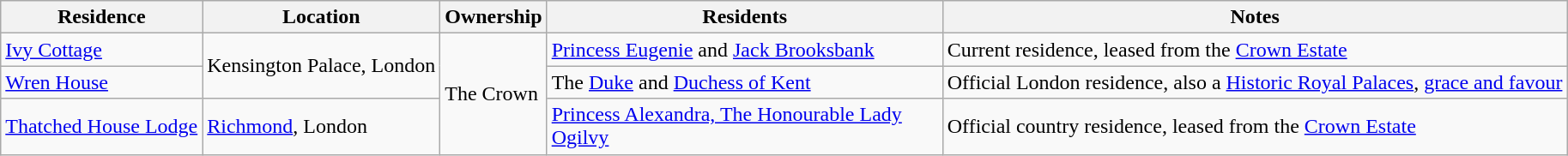<table class="wikitable sortable">
<tr>
<th>Residence</th>
<th>Location</th>
<th>Ownership</th>
<th width="300pt">Residents</th>
<th class="unsortable">Notes</th>
</tr>
<tr>
<td><a href='#'>Ivy Cottage</a></td>
<td rowspan="2">Kensington Palace, London</td>
<td rowspan="3">The Crown</td>
<td><a href='#'>Princess Eugenie</a> and <a href='#'>Jack Brooksbank</a></td>
<td>Current residence, leased from the <a href='#'>Crown Estate</a></td>
</tr>
<tr>
<td><a href='#'>Wren House</a></td>
<td>The <a href='#'>Duke</a> and <a href='#'>Duchess of Kent</a></td>
<td>Official London residence, also a <a href='#'>Historic Royal Palaces</a>, <a href='#'>grace and favour</a></td>
</tr>
<tr>
<td><a href='#'>Thatched House Lodge</a></td>
<td><a href='#'>Richmond</a>, London</td>
<td><a href='#'>Princess Alexandra, The Honourable Lady Ogilvy</a></td>
<td>Official country residence, leased from the <a href='#'>Crown Estate</a></td>
</tr>
</table>
